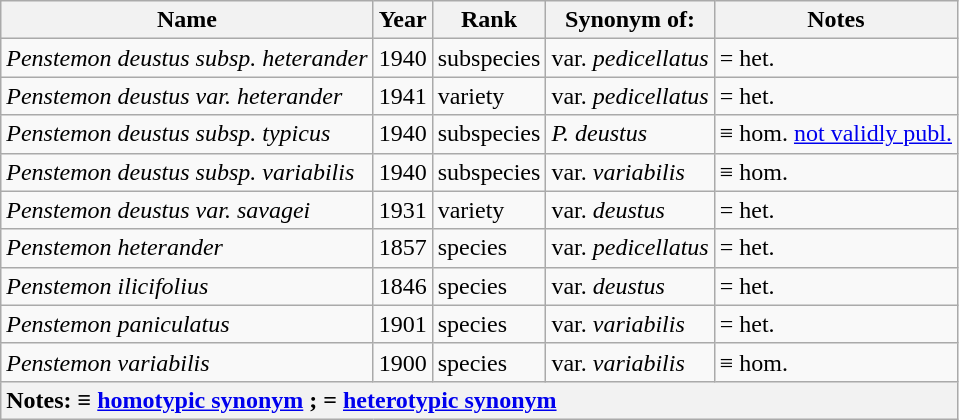<table class="wikitable sortable mw-collapsible mw-collapsed" id="Synonyms">
<tr>
<th>Name</th>
<th>Year</th>
<th>Rank</th>
<th>Synonym of:</th>
<th>Notes</th>
</tr>
<tr>
<td><em>Penstemon deustus subsp. heterander</em> </td>
<td>1940</td>
<td data-sort-value=B>subspecies</td>
<td>var. <em>pedicellatus</em></td>
<td>= het.</td>
</tr>
<tr>
<td><em>Penstemon deustus var. heterander</em> </td>
<td>1941</td>
<td data-sort-value=C>variety</td>
<td>var. <em>pedicellatus</em></td>
<td>= het.</td>
</tr>
<tr>
<td><em>Penstemon deustus subsp. typicus</em> </td>
<td>1940</td>
<td data-sort-value=B>subspecies</td>
<td><em>P. deustus</em></td>
<td>≡ hom. <a href='#'>not validly publ.</a></td>
</tr>
<tr>
<td><em>Penstemon deustus subsp. variabilis</em> </td>
<td>1940</td>
<td data-sort-value=B>subspecies</td>
<td>var. <em>variabilis</em></td>
<td>≡ hom.</td>
</tr>
<tr>
<td><em>Penstemon deustus var. savagei</em> </td>
<td>1931</td>
<td data-sort-value=C>variety</td>
<td>var. <em>deustus</em></td>
<td>= het.</td>
</tr>
<tr>
<td><em>Penstemon heterander</em> </td>
<td>1857</td>
<td data-sort-value=A>species</td>
<td>var. <em>pedicellatus</em></td>
<td>= het.</td>
</tr>
<tr>
<td><em>Penstemon ilicifolius</em> </td>
<td>1846</td>
<td data-sort-value=A>species</td>
<td>var. <em>deustus</em></td>
<td>= het.</td>
</tr>
<tr>
<td><em>Penstemon paniculatus</em> </td>
<td>1901</td>
<td data-sort-value=A>species</td>
<td>var. <em>variabilis</em></td>
<td>= het.</td>
</tr>
<tr>
<td><em>Penstemon variabilis</em> </td>
<td>1900</td>
<td data-sort-value=A>species</td>
<td>var. <em>variabilis</em></td>
<td>≡ hom.</td>
</tr>
<tr>
<th colspan=5 style="text-align: left;">Notes: ≡ <a href='#'>homotypic synonym</a> ; = <a href='#'>heterotypic synonym</a></th>
</tr>
</table>
